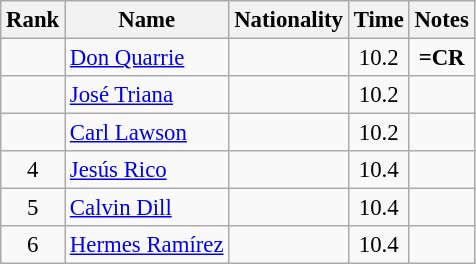<table class="wikitable sortable" style="text-align:center;font-size:95%">
<tr>
<th>Rank</th>
<th>Name</th>
<th>Nationality</th>
<th>Time</th>
<th>Notes</th>
</tr>
<tr>
<td></td>
<td align=left><a href='#'>Don Quarrie</a></td>
<td align=left></td>
<td>10.2</td>
<td><strong>=CR</strong></td>
</tr>
<tr>
<td></td>
<td align=left><a href='#'>José Triana</a></td>
<td align=left></td>
<td>10.2</td>
<td></td>
</tr>
<tr>
<td></td>
<td align=left><a href='#'>Carl Lawson</a></td>
<td align=left></td>
<td>10.2</td>
<td></td>
</tr>
<tr>
<td>4</td>
<td align=left><a href='#'>Jesús Rico</a></td>
<td align=left></td>
<td>10.4</td>
<td></td>
</tr>
<tr>
<td>5</td>
<td align=left><a href='#'>Calvin Dill</a></td>
<td align=left></td>
<td>10.4</td>
<td></td>
</tr>
<tr>
<td>6</td>
<td align=left><a href='#'>Hermes Ramírez</a></td>
<td align=left></td>
<td>10.4</td>
<td></td>
</tr>
</table>
